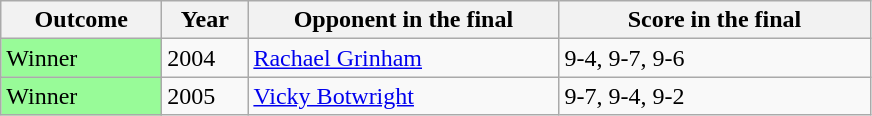<table class="sortable wikitable">
<tr>
<th width="100">Outcome</th>
<th width="50">Year</th>
<th width="200">Opponent in the final</th>
<th width="200">Score in the final</th>
</tr>
<tr>
<td bgcolor="98FB98">Winner</td>
<td>2004</td>
<td> <a href='#'>Rachael Grinham</a></td>
<td>9-4, 9-7, 9-6</td>
</tr>
<tr>
<td bgcolor="98FB98">Winner</td>
<td>2005</td>
<td> <a href='#'>Vicky Botwright</a></td>
<td>9-7, 9-4, 9-2</td>
</tr>
</table>
